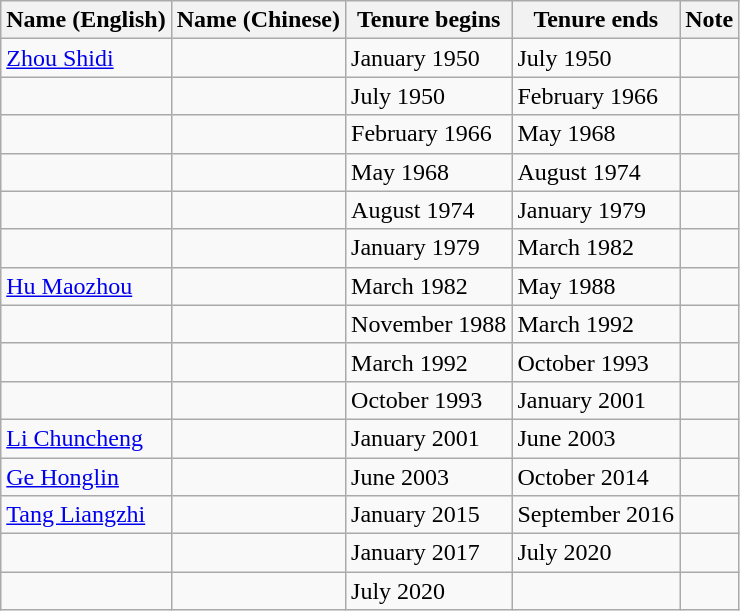<table class="wikitable">
<tr>
<th>Name (English)</th>
<th>Name (Chinese)</th>
<th>Tenure begins</th>
<th>Tenure ends</th>
<th>Note</th>
</tr>
<tr>
<td><a href='#'>Zhou Shidi</a></td>
<td></td>
<td>January 1950</td>
<td>July 1950</td>
<td></td>
</tr>
<tr>
<td></td>
<td></td>
<td>July 1950</td>
<td>February 1966</td>
<td></td>
</tr>
<tr>
<td></td>
<td></td>
<td>February 1966</td>
<td>May 1968</td>
<td></td>
</tr>
<tr>
<td></td>
<td></td>
<td>May 1968</td>
<td>August 1974</td>
<td></td>
</tr>
<tr>
<td></td>
<td></td>
<td>August 1974</td>
<td>January 1979</td>
<td></td>
</tr>
<tr>
<td></td>
<td></td>
<td>January 1979</td>
<td>March 1982</td>
<td></td>
</tr>
<tr>
<td><a href='#'>Hu Maozhou</a></td>
<td></td>
<td>March 1982</td>
<td>May 1988</td>
<td></td>
</tr>
<tr>
<td></td>
<td></td>
<td>November 1988</td>
<td>March 1992</td>
<td></td>
</tr>
<tr>
<td></td>
<td></td>
<td>March 1992</td>
<td>October 1993</td>
<td></td>
</tr>
<tr>
<td></td>
<td></td>
<td>October 1993</td>
<td>January 2001</td>
<td></td>
</tr>
<tr>
<td><a href='#'>Li Chuncheng</a></td>
<td></td>
<td>January 2001</td>
<td>June 2003</td>
<td></td>
</tr>
<tr>
<td><a href='#'>Ge Honglin</a></td>
<td></td>
<td>June 2003</td>
<td>October 2014</td>
<td></td>
</tr>
<tr>
<td><a href='#'>Tang Liangzhi</a></td>
<td></td>
<td>January 2015</td>
<td>September 2016</td>
<td></td>
</tr>
<tr>
<td></td>
<td></td>
<td>January 2017</td>
<td>July 2020</td>
<td></td>
</tr>
<tr>
<td></td>
<td></td>
<td>July 2020</td>
<td></td>
<td></td>
</tr>
</table>
